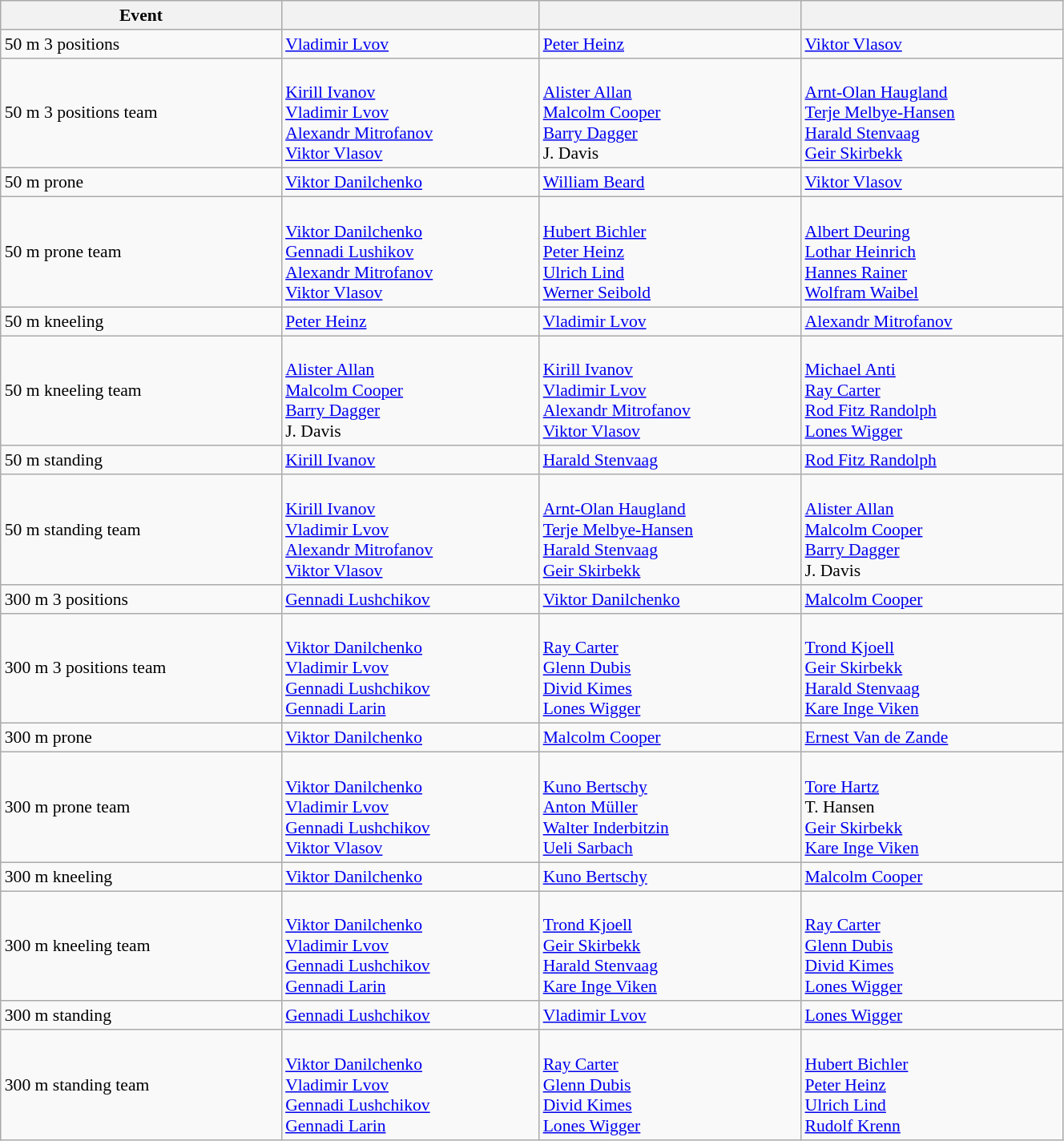<table class="wikitable" width=70% style="font-size:90%; text-align:left;">
<tr>
<th>Event</th>
<th></th>
<th></th>
<th></th>
</tr>
<tr>
<td>50 m 3 positions</td>
<td> <a href='#'>Vladimir Lvov</a></td>
<td> <a href='#'>Peter Heinz</a></td>
<td> <a href='#'>Viktor Vlasov</a></td>
</tr>
<tr>
<td>50 m 3 positions team</td>
<td><br><a href='#'>Kirill Ivanov</a><br><a href='#'>Vladimir Lvov</a><br><a href='#'>Alexandr Mitrofanov</a><br><a href='#'>Viktor Vlasov</a></td>
<td><br><a href='#'>Alister Allan</a><br><a href='#'>Malcolm Cooper</a><br><a href='#'>Barry Dagger</a><br>J. Davis</td>
<td><br><a href='#'>Arnt-Olan Haugland</a><br><a href='#'>Terje Melbye-Hansen</a><br><a href='#'>Harald Stenvaag</a><br><a href='#'>Geir Skirbekk</a></td>
</tr>
<tr>
<td>50 m prone</td>
<td> <a href='#'>Viktor Danilchenko</a></td>
<td> <a href='#'>William Beard</a></td>
<td> <a href='#'>Viktor Vlasov</a></td>
</tr>
<tr>
<td>50 m prone team</td>
<td><br><a href='#'>Viktor Danilchenko</a><br><a href='#'>Gennadi Lushikov</a><br><a href='#'>Alexandr Mitrofanov</a><br><a href='#'>Viktor Vlasov</a></td>
<td><br><a href='#'>Hubert Bichler</a><br><a href='#'>Peter Heinz</a><br><a href='#'>Ulrich Lind</a><br><a href='#'>Werner Seibold</a></td>
<td><br><a href='#'>Albert Deuring</a><br><a href='#'>Lothar Heinrich</a><br><a href='#'>Hannes Rainer</a><br><a href='#'>Wolfram Waibel</a></td>
</tr>
<tr>
<td>50 m kneeling</td>
<td> <a href='#'>Peter Heinz</a></td>
<td> <a href='#'>Vladimir Lvov</a></td>
<td> <a href='#'>Alexandr Mitrofanov</a></td>
</tr>
<tr>
<td>50 m kneeling team</td>
<td><br><a href='#'>Alister Allan</a><br><a href='#'>Malcolm Cooper</a><br><a href='#'>Barry Dagger</a><br>J. Davis</td>
<td><br><a href='#'>Kirill Ivanov</a><br><a href='#'>Vladimir Lvov</a><br><a href='#'>Alexandr Mitrofanov</a><br><a href='#'>Viktor Vlasov</a></td>
<td><br><a href='#'>Michael Anti</a><br><a href='#'>Ray Carter</a><br><a href='#'>Rod Fitz Randolph</a><br><a href='#'>Lones Wigger</a></td>
</tr>
<tr>
<td>50 m standing</td>
<td> <a href='#'>Kirill Ivanov</a></td>
<td> <a href='#'>Harald Stenvaag</a></td>
<td> <a href='#'>Rod Fitz Randolph</a></td>
</tr>
<tr>
<td>50 m standing team</td>
<td><br><a href='#'>Kirill Ivanov</a><br><a href='#'>Vladimir Lvov</a><br><a href='#'>Alexandr Mitrofanov</a><br><a href='#'>Viktor Vlasov</a></td>
<td><br><a href='#'>Arnt-Olan Haugland</a><br><a href='#'>Terje Melbye-Hansen</a><br><a href='#'>Harald Stenvaag</a><br><a href='#'>Geir Skirbekk</a></td>
<td><br><a href='#'>Alister Allan</a><br><a href='#'>Malcolm Cooper</a><br><a href='#'>Barry Dagger</a><br>J. Davis</td>
</tr>
<tr>
<td>300 m 3 positions</td>
<td> <a href='#'>Gennadi Lushchikov</a></td>
<td> <a href='#'>Viktor Danilchenko</a></td>
<td> <a href='#'>Malcolm Cooper</a></td>
</tr>
<tr>
<td>300 m 3 positions team</td>
<td><br><a href='#'>Viktor Danilchenko</a><br><a href='#'>Vladimir Lvov</a><br><a href='#'>Gennadi Lushchikov</a><br><a href='#'>Gennadi Larin</a></td>
<td><br><a href='#'>Ray Carter</a><br><a href='#'>Glenn Dubis</a><br><a href='#'>Divid Kimes</a><br><a href='#'>Lones Wigger</a></td>
<td><br><a href='#'>Trond Kjoell</a><br><a href='#'>Geir Skirbekk</a><br><a href='#'>Harald Stenvaag</a><br><a href='#'>Kare Inge Viken</a></td>
</tr>
<tr>
<td>300 m prone</td>
<td> <a href='#'>Viktor Danilchenko</a></td>
<td> <a href='#'>Malcolm Cooper</a></td>
<td> <a href='#'>Ernest Van de Zande</a></td>
</tr>
<tr>
<td>300 m prone team</td>
<td><br><a href='#'>Viktor Danilchenko</a><br><a href='#'>Vladimir Lvov</a><br><a href='#'>Gennadi Lushchikov</a><br><a href='#'>Viktor Vlasov</a></td>
<td><br><a href='#'>Kuno Bertschy</a><br><a href='#'>Anton Müller</a><br><a href='#'>Walter Inderbitzin</a><br><a href='#'>Ueli Sarbach</a></td>
<td><br><a href='#'>Tore Hartz</a><br>T. Hansen<br><a href='#'>Geir Skirbekk</a><br><a href='#'>Kare Inge Viken</a></td>
</tr>
<tr>
<td>300 m kneeling</td>
<td> <a href='#'>Viktor Danilchenko</a></td>
<td> <a href='#'>Kuno Bertschy</a></td>
<td> <a href='#'>Malcolm Cooper</a></td>
</tr>
<tr>
<td>300 m kneeling team</td>
<td><br><a href='#'>Viktor Danilchenko</a><br><a href='#'>Vladimir Lvov</a><br><a href='#'>Gennadi Lushchikov</a><br><a href='#'>Gennadi Larin</a></td>
<td><br><a href='#'>Trond Kjoell</a><br><a href='#'>Geir Skirbekk</a><br><a href='#'>Harald Stenvaag</a><br><a href='#'>Kare Inge Viken</a></td>
<td><br><a href='#'>Ray Carter</a><br><a href='#'>Glenn Dubis</a><br><a href='#'>Divid Kimes</a><br><a href='#'>Lones Wigger</a></td>
</tr>
<tr>
<td>300 m standing</td>
<td> <a href='#'>Gennadi Lushchikov</a></td>
<td> <a href='#'>Vladimir Lvov</a></td>
<td> <a href='#'>Lones Wigger</a></td>
</tr>
<tr>
<td>300 m standing team</td>
<td><br><a href='#'>Viktor Danilchenko</a><br><a href='#'>Vladimir Lvov</a><br><a href='#'>Gennadi Lushchikov</a><br><a href='#'>Gennadi Larin</a></td>
<td><br><a href='#'>Ray Carter</a><br><a href='#'>Glenn Dubis</a><br><a href='#'>Divid Kimes</a><br><a href='#'>Lones Wigger</a></td>
<td><br><a href='#'>Hubert Bichler</a><br><a href='#'>Peter Heinz</a><br><a href='#'>Ulrich Lind</a><br><a href='#'>Rudolf Krenn</a></td>
</tr>
</table>
